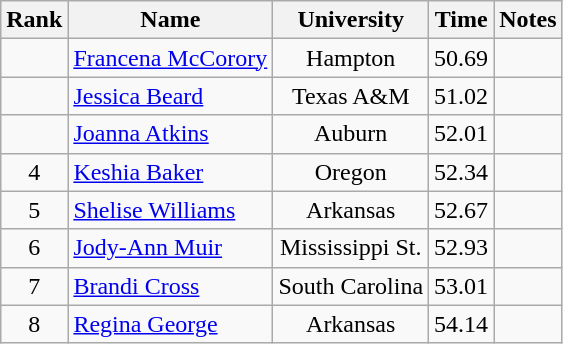<table class="wikitable sortable" style="text-align:center">
<tr>
<th>Rank</th>
<th>Name</th>
<th>University</th>
<th>Time</th>
<th>Notes</th>
</tr>
<tr>
<td></td>
<td align=left><a href='#'>Francena McCorory</a></td>
<td>Hampton</td>
<td>50.69</td>
<td></td>
</tr>
<tr>
<td></td>
<td align=left><a href='#'>Jessica Beard</a></td>
<td>Texas A&M</td>
<td>51.02</td>
<td></td>
</tr>
<tr>
<td></td>
<td align=left><a href='#'>Joanna Atkins</a></td>
<td>Auburn</td>
<td>52.01</td>
<td></td>
</tr>
<tr>
<td>4</td>
<td align=left><a href='#'>Keshia Baker</a></td>
<td>Oregon</td>
<td>52.34</td>
<td></td>
</tr>
<tr>
<td>5</td>
<td align=left><a href='#'>Shelise Williams</a></td>
<td>Arkansas</td>
<td>52.67</td>
<td></td>
</tr>
<tr>
<td>6</td>
<td align=left><a href='#'>Jody-Ann Muir</a></td>
<td>Mississippi St.</td>
<td>52.93</td>
<td></td>
</tr>
<tr>
<td>7</td>
<td align=left><a href='#'>Brandi Cross</a></td>
<td>South Carolina</td>
<td>53.01</td>
<td></td>
</tr>
<tr>
<td>8</td>
<td align=left><a href='#'>Regina George</a> </td>
<td>Arkansas</td>
<td>54.14</td>
<td></td>
</tr>
</table>
